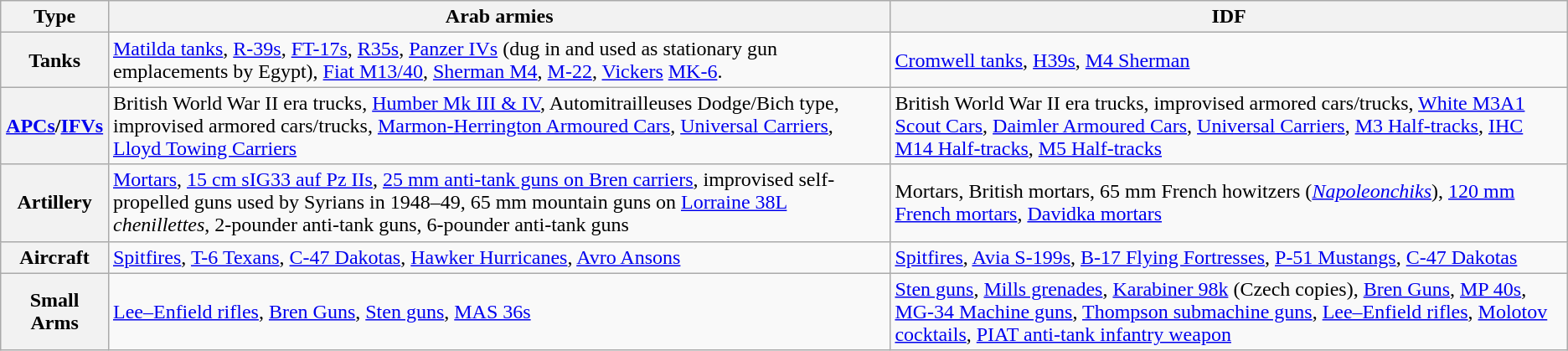<table class="wikitable">
<tr>
<th>Type</th>
<th>Arab armies</th>
<th>IDF</th>
</tr>
<tr>
<th>Tanks</th>
<td><a href='#'>Matilda tanks</a>, <a href='#'>R-39s</a>, <a href='#'>FT-17s</a>, <a href='#'>R35s</a>, <a href='#'>Panzer IVs</a> (dug in and used as stationary gun emplacements by Egypt), <a href='#'>Fiat M13/40</a>, <a href='#'>Sherman M4</a>, <a href='#'>M-22</a>, <a href='#'>Vickers</a> <a href='#'>MK-6</a>.</td>
<td><a href='#'>Cromwell tanks</a>, <a href='#'>H39s</a>, <a href='#'>M4 Sherman</a></td>
</tr>
<tr>
<th><a href='#'>APCs</a>/<a href='#'>IFVs</a></th>
<td>British World War II era trucks, <a href='#'>Humber Mk III & IV</a>, Automitrailleuses Dodge/Bich type, improvised armored cars/trucks, <a href='#'>Marmon-Herrington Armoured Cars</a>, <a href='#'>Universal Carriers</a>, <a href='#'>Lloyd Towing Carriers</a></td>
<td>British World War II era trucks, improvised armored cars/trucks, <a href='#'>White M3A1 Scout Cars</a>, <a href='#'>Daimler Armoured Cars</a>, <a href='#'>Universal Carriers</a>, <a href='#'>M3 Half-tracks</a>, <a href='#'>IHC M14 Half-tracks</a>, <a href='#'>M5 Half-tracks</a></td>
</tr>
<tr>
<th>Artillery</th>
<td><a href='#'>Mortars</a>, <a href='#'>15 cm sIG33 auf Pz IIs</a>, <a href='#'>25 mm anti-tank guns on Bren carriers</a>, improvised self-propelled guns used by Syrians in 1948–49, 65 mm mountain guns on <a href='#'>Lorraine 38L</a> <em>chenillettes</em>, 2-pounder anti-tank guns, 6-pounder anti-tank guns</td>
<td>Mortars,  British mortars, 65 mm French howitzers (<em><a href='#'>Napoleonchiks</a></em>), <a href='#'>120&nbsp;mm French mortars</a>, <a href='#'>Davidka mortars</a></td>
</tr>
<tr>
<th>Aircraft</th>
<td><a href='#'>Spitfires</a>, <a href='#'>T-6 Texans</a>, <a href='#'>C-47 Dakotas</a>, <a href='#'>Hawker Hurricanes</a>, <a href='#'>Avro Ansons</a></td>
<td><a href='#'>Spitfires</a>, <a href='#'>Avia S-199s</a>, <a href='#'>B-17 Flying Fortresses</a>, <a href='#'>P-51 Mustangs</a>, <a href='#'>C-47 Dakotas</a></td>
</tr>
<tr>
<th>Small Arms</th>
<td><a href='#'>Lee–Enfield rifles</a>, <a href='#'>Bren Guns</a>, <a href='#'>Sten guns</a>, <a href='#'>MAS 36s</a></td>
<td><a href='#'>Sten guns</a>, <a href='#'>Mills grenades</a>, <a href='#'>Karabiner 98k</a> (Czech copies), <a href='#'>Bren Guns</a>, <a href='#'>MP 40s</a>, <a href='#'>MG-34 Machine guns</a>, <a href='#'>Thompson submachine guns</a>, <a href='#'>Lee–Enfield rifles</a>, <a href='#'>Molotov cocktails</a>, <a href='#'>PIAT anti-tank infantry weapon</a></td>
</tr>
</table>
